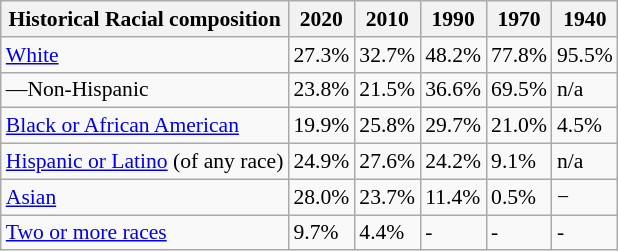<table class="wikitable sortable collapsible mw-collapsed" style="font-size: 90%;">
<tr>
<th>Historical Racial composition</th>
<th>2020</th>
<th>2010</th>
<th>1990</th>
<th>1970</th>
<th>1940</th>
</tr>
<tr>
<td><a href='#'>White</a></td>
<td>27.3%</td>
<td>32.7%</td>
<td>48.2%</td>
<td>77.8%</td>
<td>95.5%</td>
</tr>
<tr>
<td>—Non-Hispanic</td>
<td>23.8%</td>
<td>21.5%</td>
<td>36.6%</td>
<td>69.5%</td>
<td>n/a</td>
</tr>
<tr>
<td><a href='#'>Black or African American</a></td>
<td>19.9%</td>
<td>25.8%</td>
<td>29.7%</td>
<td>21.0%</td>
<td>4.5%</td>
</tr>
<tr>
<td><a href='#'>Hispanic or Latino</a> (of any race)</td>
<td>24.9%</td>
<td>27.6%</td>
<td>24.2%</td>
<td>9.1%</td>
<td>n/a</td>
</tr>
<tr>
<td><a href='#'>Asian</a></td>
<td>28.0%</td>
<td>23.7%</td>
<td>11.4%</td>
<td>0.5%</td>
<td>−</td>
</tr>
<tr>
<td><a href='#'>Two or more races</a></td>
<td>9.7%</td>
<td>4.4%</td>
<td>-</td>
<td>-</td>
<td>-</td>
</tr>
</table>
